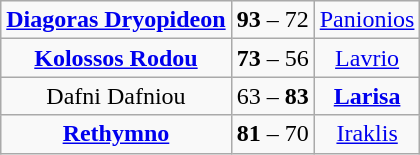<table class="wikitable" style="text-align: center; font-size:100%">
<tr>
<td><strong><a href='#'>Diagoras Dryopideon</a></strong></td>
<td><strong>93</strong> – 72</td>
<td><a href='#'>Panionios</a></td>
</tr>
<tr>
<td><strong><a href='#'>Kolossos Rodou</a></strong></td>
<td><strong>73</strong> – 56</td>
<td><a href='#'>Lavrio</a></td>
</tr>
<tr>
<td>Dafni Dafniou</td>
<td>63 – <strong>83</strong></td>
<td><strong><a href='#'>Larisa</a></strong></td>
</tr>
<tr>
<td><strong><a href='#'>Rethymno</a></strong></td>
<td><strong>81</strong> – 70</td>
<td><a href='#'>Iraklis</a></td>
</tr>
</table>
